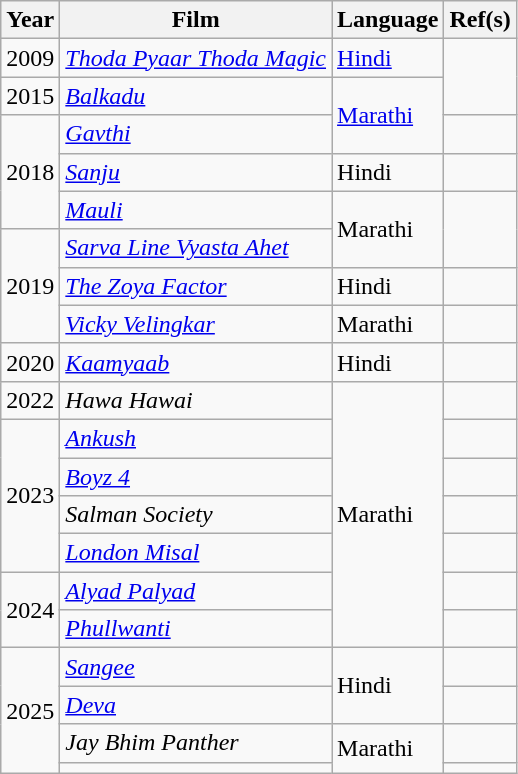<table class="wikitable sortable">
<tr>
<th>Year</th>
<th>Film</th>
<th>Language</th>
<th>Ref(s)</th>
</tr>
<tr>
<td>2009</td>
<td><em><a href='#'>Thoda Pyaar Thoda Magic</a></em></td>
<td><a href='#'>Hindi</a></td>
<td rowspan="2"></td>
</tr>
<tr>
<td>2015</td>
<td><em><a href='#'>Balkadu</a></em></td>
<td rowspan="2"><a href='#'>Marathi</a></td>
</tr>
<tr>
<td rowspan="3">2018</td>
<td><em><a href='#'>Gavthi</a></em></td>
<td></td>
</tr>
<tr>
<td><em><a href='#'>Sanju</a></em></td>
<td>Hindi</td>
<td></td>
</tr>
<tr>
<td><em><a href='#'>Mauli</a></em></td>
<td rowspan="2">Marathi</td>
<td rowspan="2"></td>
</tr>
<tr>
<td rowspan="3">2019</td>
<td><em><a href='#'>Sarva Line Vyasta Ahet</a></em></td>
</tr>
<tr>
<td><em><a href='#'>The Zoya Factor</a></em></td>
<td>Hindi</td>
<td></td>
</tr>
<tr>
<td><em><a href='#'>Vicky Velingkar</a></em></td>
<td>Marathi</td>
<td></td>
</tr>
<tr>
<td>2020</td>
<td><em><a href='#'>Kaamyaab</a></em></td>
<td>Hindi</td>
<td></td>
</tr>
<tr>
<td>2022</td>
<td><em>Hawa Hawai</em></td>
<td rowspan="7">Marathi</td>
<td></td>
</tr>
<tr>
<td rowspan="4">2023</td>
<td><em><a href='#'>Ankush</a></em></td>
<td></td>
</tr>
<tr>
<td><em><a href='#'>Boyz 4</a></em></td>
<td></td>
</tr>
<tr>
<td><em>Salman Society</em></td>
<td></td>
</tr>
<tr>
<td><em><a href='#'>London Misal</a></em></td>
<td></td>
</tr>
<tr>
<td rowspan="2">2024</td>
<td><em><a href='#'>Alyad Palyad</a></em></td>
<td></td>
</tr>
<tr>
<td><em><a href='#'>Phullwanti</a></em></td>
<td></td>
</tr>
<tr>
<td rowspan="4">2025</td>
<td><em><a href='#'>Sangee</a></em></td>
<td rowspan="2">Hindi</td>
<td></td>
</tr>
<tr>
<td><em><a href='#'>Deva</a></em></td>
<td></td>
</tr>
<tr>
<td><em>Jay Bhim Panther</em></td>
<td rowspan="2">Marathi</td>
<td></td>
</tr>
<tr>
<td></td>
<td></td>
</tr>
</table>
